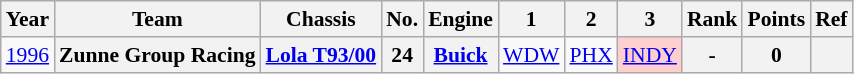<table class="wikitable" style="text-align:center; font-size:90%">
<tr>
<th>Year</th>
<th>Team</th>
<th>Chassis</th>
<th>No.</th>
<th>Engine</th>
<th>1</th>
<th>2</th>
<th>3</th>
<th>Rank</th>
<th>Points</th>
<th>Ref</th>
</tr>
<tr>
<td rowspan=1><a href='#'>1996</a></td>
<th rowspan=1>Zunne Group Racing</th>
<th><a href='#'>Lola T93/00</a></th>
<th>24</th>
<th rowspan=1><a href='#'>Buick</a></th>
<td><a href='#'>WDW</a><br></td>
<td><a href='#'>PHX</a><br></td>
<td style="background:#FFCFCF;"><a href='#'>INDY</a><br></td>
<th>-</th>
<th>0</th>
<th></th>
</tr>
</table>
